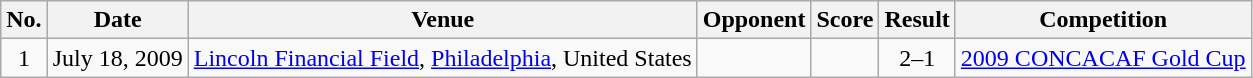<table class="wikitable sortable">
<tr>
<th scope="col">No.</th>
<th scope="col">Date</th>
<th scope="col">Venue</th>
<th scope="col">Opponent</th>
<th scope="col">Score</th>
<th scope="col">Result</th>
<th scope="col">Competition</th>
</tr>
<tr>
<td style="text-align:center">1</td>
<td>July 18, 2009</td>
<td><a href='#'>Lincoln Financial Field</a>, <a href='#'>Philadelphia</a>, United States</td>
<td></td>
<td></td>
<td style="text-align:center">2–1</td>
<td><a href='#'>2009 CONCACAF Gold Cup</a></td>
</tr>
</table>
